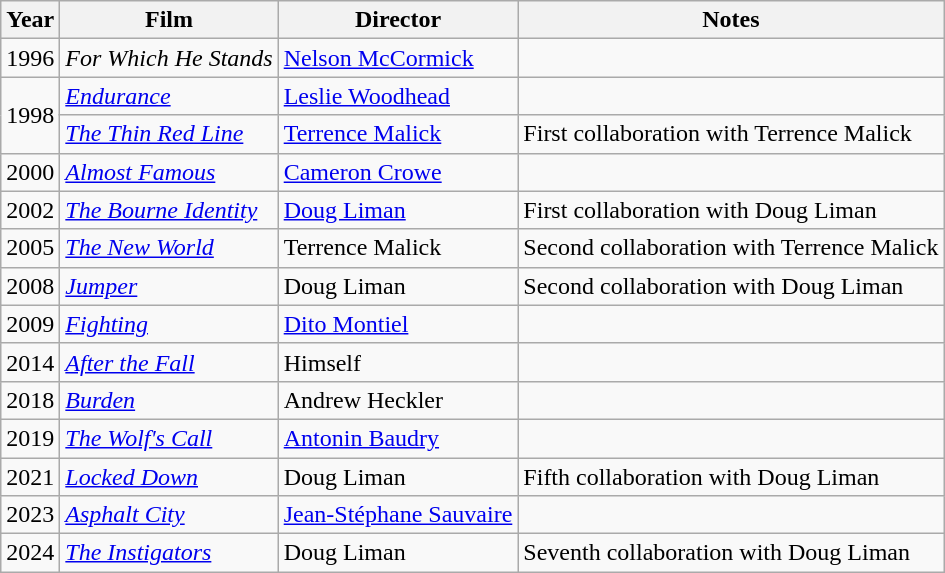<table class="wikitable">
<tr>
<th>Year</th>
<th>Film</th>
<th>Director</th>
<th>Notes</th>
</tr>
<tr>
<td>1996</td>
<td><em>For Which He Stands</em></td>
<td><a href='#'>Nelson McCormick</a></td>
<td></td>
</tr>
<tr>
<td rowspan=2>1998</td>
<td><em><a href='#'>Endurance</a></em></td>
<td><a href='#'>Leslie Woodhead</a></td>
<td></td>
</tr>
<tr>
<td><em><a href='#'>The Thin Red Line</a></em></td>
<td><a href='#'>Terrence Malick</a></td>
<td>First collaboration with Terrence Malick</td>
</tr>
<tr>
<td>2000</td>
<td><em><a href='#'>Almost Famous</a></em></td>
<td><a href='#'>Cameron Crowe</a></td>
<td></td>
</tr>
<tr>
<td>2002</td>
<td><em><a href='#'>The Bourne Identity</a></em></td>
<td><a href='#'>Doug Liman</a></td>
<td>First collaboration with Doug Liman</td>
</tr>
<tr>
<td>2005</td>
<td><em><a href='#'>The New World</a></em></td>
<td>Terrence Malick</td>
<td>Second collaboration with Terrence Malick</td>
</tr>
<tr>
<td>2008</td>
<td><em><a href='#'>Jumper</a></em></td>
<td>Doug Liman</td>
<td>Second collaboration with Doug Liman</td>
</tr>
<tr>
<td>2009</td>
<td><em><a href='#'>Fighting</a></em></td>
<td><a href='#'>Dito Montiel</a></td>
<td></td>
</tr>
<tr>
<td>2014</td>
<td><em><a href='#'>After the Fall</a></em></td>
<td>Himself</td>
<td></td>
</tr>
<tr>
<td>2018</td>
<td><em><a href='#'>Burden</a></em></td>
<td>Andrew Heckler</td>
<td></td>
</tr>
<tr>
<td>2019</td>
<td><em><a href='#'>The Wolf's Call</a></em></td>
<td><a href='#'>Antonin Baudry</a></td>
<td></td>
</tr>
<tr>
<td>2021</td>
<td><em><a href='#'>Locked Down</a></em></td>
<td>Doug Liman</td>
<td>Fifth collaboration with Doug Liman</td>
</tr>
<tr>
<td>2023</td>
<td><em><a href='#'>Asphalt City</a></em></td>
<td><a href='#'>Jean-Stéphane Sauvaire</a></td>
<td></td>
</tr>
<tr>
<td>2024</td>
<td><em><a href='#'>The Instigators</a></em></td>
<td>Doug Liman</td>
<td>Seventh collaboration with Doug Liman</td>
</tr>
</table>
